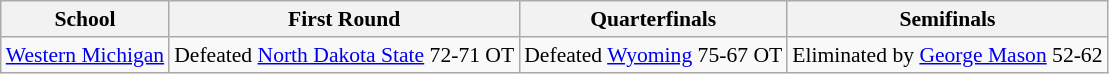<table class="wikitable" style="white-space:nowrap; font-size:90%;">
<tr>
<th>School</th>
<th>First Round</th>
<th>Quarterfinals</th>
<th>Semifinals</th>
</tr>
<tr>
<td><a href='#'>Western Michigan</a></td>
<td>Defeated <a href='#'>North Dakota State</a> 72-71 OT</td>
<td>Defeated <a href='#'>Wyoming</a> 75-67 OT</td>
<td>Eliminated by <a href='#'>George Mason</a> 52-62</td>
</tr>
</table>
